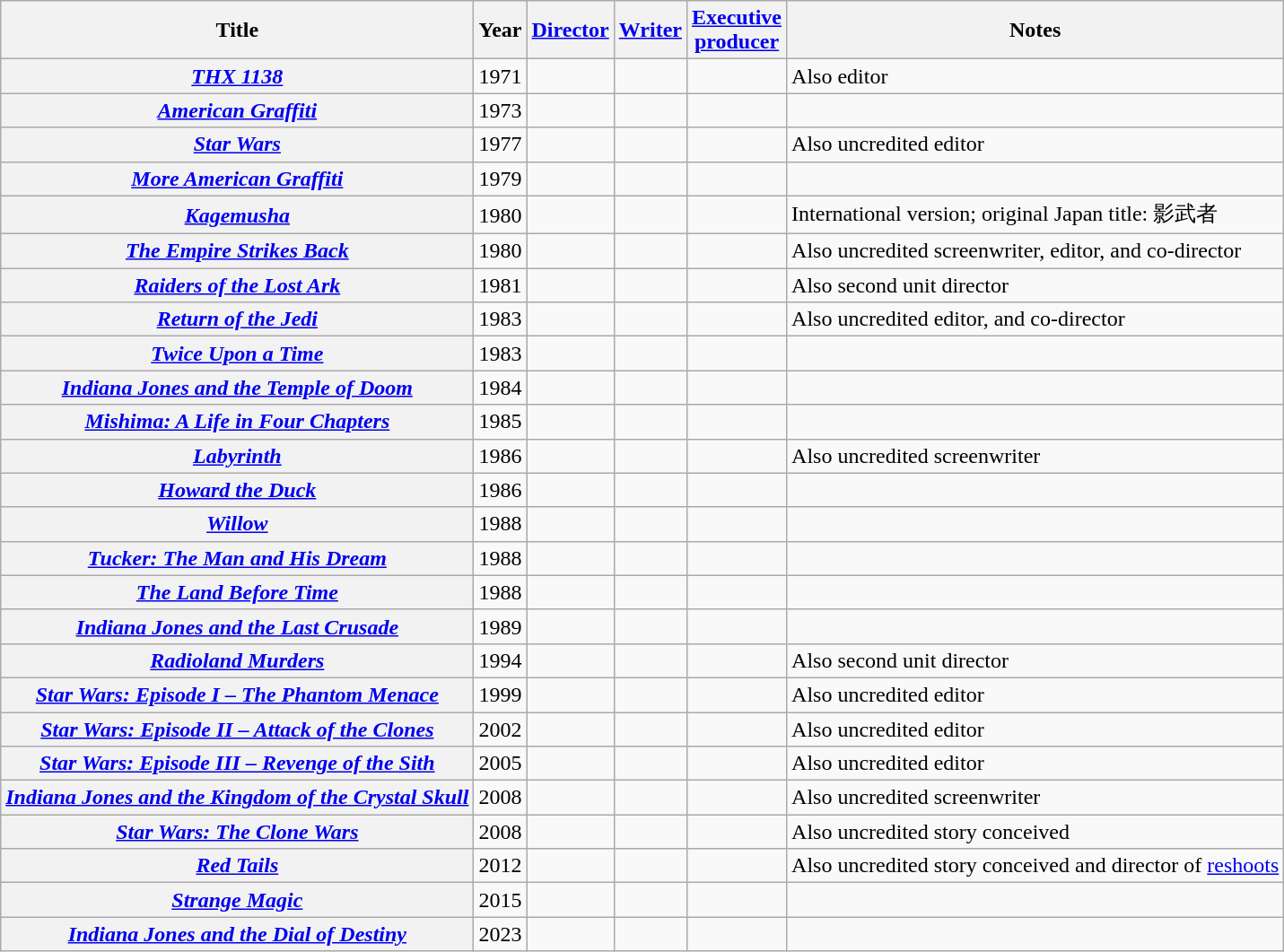<table class="wikitable plainrowheaders sortable">
<tr>
<th>Title</th>
<th>Year</th>
<th><a href='#'>Director</a></th>
<th><a href='#'>Writer</a></th>
<th style="width:65px;"><a href='#'>Executive producer</a></th>
<th>Notes</th>
</tr>
<tr>
<th scope="row"><em><a href='#'>THX 1138</a></em></th>
<td>1971</td>
<td></td>
<td></td>
<td></td>
<td>Also editor</td>
</tr>
<tr>
<th scope="row"><em><a href='#'>American Graffiti</a></em></th>
<td>1973</td>
<td></td>
<td></td>
<td></td>
<td></td>
</tr>
<tr>
<th scope="row"><em><a href='#'>Star Wars</a></em></th>
<td>1977</td>
<td></td>
<td></td>
<td></td>
<td>Also uncredited editor</td>
</tr>
<tr>
<th scope="row"><em><a href='#'>More American Graffiti</a></em></th>
<td>1979</td>
<td></td>
<td></td>
<td></td>
<td></td>
</tr>
<tr>
<th scope="row"><em><a href='#'>Kagemusha</a></em></th>
<td>1980</td>
<td></td>
<td></td>
<td></td>
<td>International version; original Japan title: 影武者</td>
</tr>
<tr>
<th scope="row"><em><a href='#'>The Empire Strikes Back</a></em></th>
<td>1980</td>
<td></td>
<td></td>
<td></td>
<td>Also uncredited screenwriter, editor, and co-director</td>
</tr>
<tr>
<th scope="row"><em><a href='#'>Raiders of the Lost Ark</a></em></th>
<td>1981</td>
<td></td>
<td></td>
<td></td>
<td>Also second unit director</td>
</tr>
<tr>
<th scope="row"><em><a href='#'>Return of the Jedi</a></em></th>
<td>1983</td>
<td></td>
<td></td>
<td></td>
<td>Also uncredited editor, and co-director</td>
</tr>
<tr>
<th scope="row"><em><a href='#'>Twice Upon a Time</a></em></th>
<td>1983</td>
<td></td>
<td></td>
<td></td>
<td></td>
</tr>
<tr>
<th scope="row"><em><a href='#'>Indiana Jones and the Temple of Doom</a></em></th>
<td>1984</td>
<td></td>
<td></td>
<td></td>
<td></td>
</tr>
<tr>
<th scope="row"><em><a href='#'>Mishima: A Life in Four Chapters</a></em></th>
<td>1985</td>
<td></td>
<td></td>
<td></td>
<td></td>
</tr>
<tr>
<th scope="row"><em><a href='#'>Labyrinth</a></em></th>
<td>1986</td>
<td></td>
<td></td>
<td></td>
<td>Also uncredited screenwriter</td>
</tr>
<tr>
<th scope="row"><em><a href='#'>Howard the Duck</a></em></th>
<td>1986</td>
<td></td>
<td></td>
<td></td>
<td></td>
</tr>
<tr>
<th scope="row"><em><a href='#'>Willow</a></em></th>
<td>1988</td>
<td></td>
<td></td>
<td></td>
<td></td>
</tr>
<tr>
<th scope="row"><em><a href='#'>Tucker: The Man and His Dream</a></em></th>
<td>1988</td>
<td></td>
<td></td>
<td></td>
<td></td>
</tr>
<tr>
<th scope="row"><em><a href='#'>The Land Before Time</a></em></th>
<td>1988</td>
<td></td>
<td></td>
<td></td>
<td></td>
</tr>
<tr>
<th scope="row"><em><a href='#'>Indiana Jones and the Last Crusade</a></em></th>
<td>1989</td>
<td></td>
<td></td>
<td></td>
<td></td>
</tr>
<tr>
<th scope="row"><em><a href='#'>Radioland Murders</a></em></th>
<td>1994</td>
<td></td>
<td></td>
<td></td>
<td>Also second unit director</td>
</tr>
<tr>
<th scope="row"><em><a href='#'>Star Wars: Episode I – The Phantom Menace</a></em></th>
<td>1999</td>
<td></td>
<td></td>
<td></td>
<td>Also uncredited editor</td>
</tr>
<tr>
<th scope="row"><em><a href='#'>Star Wars: Episode II – Attack of the Clones</a></em></th>
<td>2002</td>
<td></td>
<td></td>
<td></td>
<td>Also uncredited editor</td>
</tr>
<tr>
<th scope="row"><em><a href='#'>Star Wars: Episode III – Revenge of the Sith</a></em></th>
<td>2005</td>
<td></td>
<td></td>
<td></td>
<td>Also uncredited editor</td>
</tr>
<tr>
<th scope="row"><em><a href='#'>Indiana Jones and the Kingdom of the Crystal Skull</a></em></th>
<td>2008</td>
<td></td>
<td></td>
<td></td>
<td>Also uncredited screenwriter</td>
</tr>
<tr>
<th scope="row"><em><a href='#'>Star Wars: The Clone Wars</a></em></th>
<td>2008</td>
<td></td>
<td></td>
<td></td>
<td>Also uncredited story conceived</td>
</tr>
<tr>
<th scope="row"><em><a href='#'>Red Tails</a></em></th>
<td>2012</td>
<td></td>
<td></td>
<td></td>
<td>Also uncredited story conceived and director of <a href='#'>reshoots</a></td>
</tr>
<tr>
<th scope="row"><em><a href='#'>Strange Magic</a></em></th>
<td>2015</td>
<td></td>
<td></td>
<td></td>
<td></td>
</tr>
<tr>
<th scope="row"><em><a href='#'>Indiana Jones and the Dial of Destiny</a></em></th>
<td>2023</td>
<td></td>
<td></td>
<td></td>
<td></td>
</tr>
</table>
